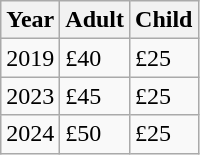<table class="wikitable">
<tr>
<th>Year</th>
<th>Adult</th>
<th>Child</th>
</tr>
<tr>
<td>2019</td>
<td>£40</td>
<td>£25</td>
</tr>
<tr>
<td>2023</td>
<td>£45</td>
<td>£25</td>
</tr>
<tr>
<td>2024</td>
<td>£50</td>
<td>£25</td>
</tr>
</table>
